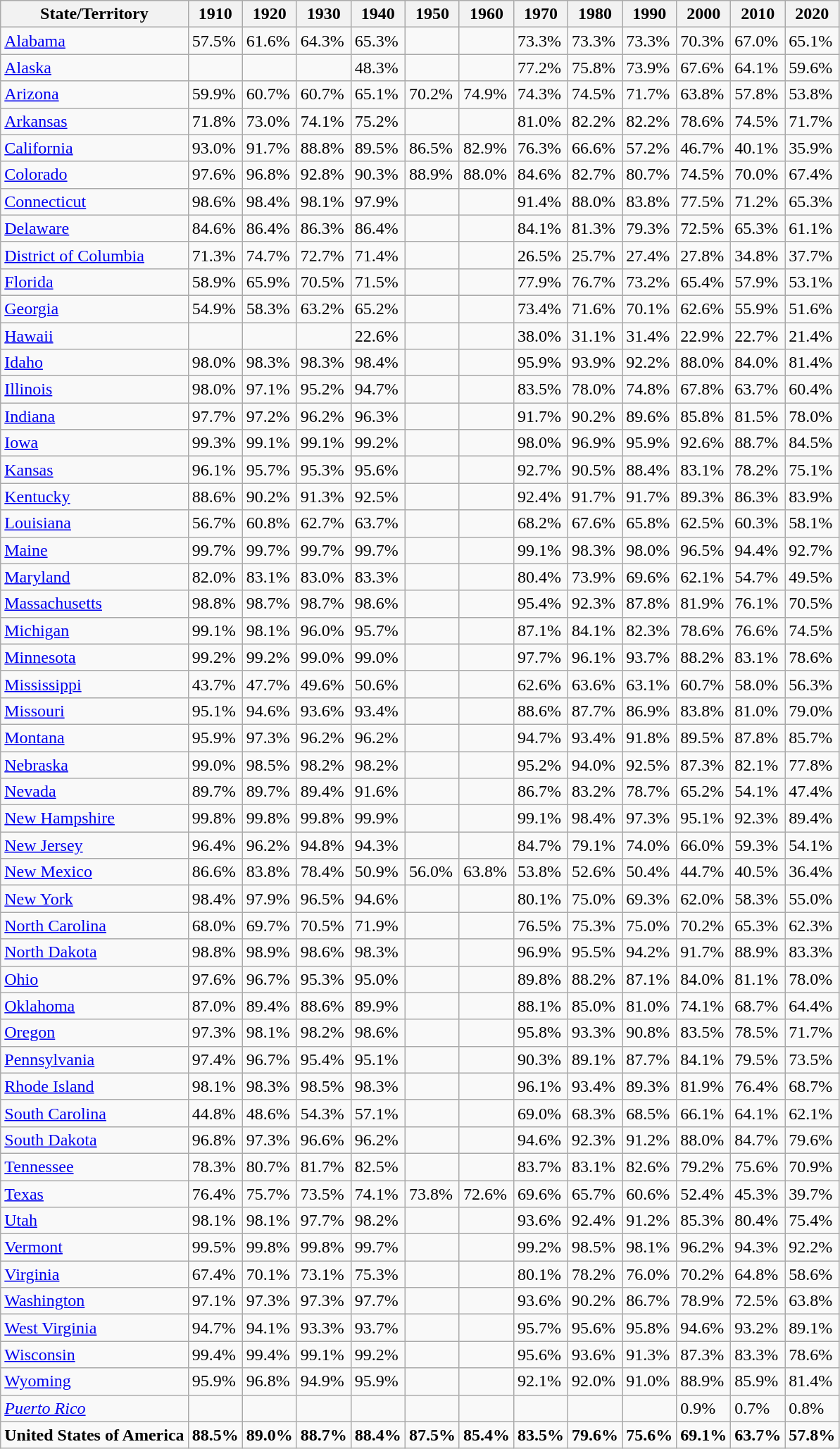<table class="wikitable sortable defaultcenter col1left">
<tr>
<th>State/Territory</th>
<th>1910</th>
<th>1920</th>
<th>1930</th>
<th>1940</th>
<th>1950</th>
<th>1960</th>
<th>1970</th>
<th>1980</th>
<th>1990</th>
<th>2000</th>
<th>2010</th>
<th>2020</th>
</tr>
<tr>
<td>  <a href='#'>Alabama</a></td>
<td>57.5%</td>
<td>61.6%</td>
<td>64.3%</td>
<td>65.3%</td>
<td></td>
<td></td>
<td>73.3%</td>
<td>73.3%</td>
<td>73.3%</td>
<td>70.3%</td>
<td>67.0%</td>
<td>65.1%</td>
</tr>
<tr>
<td>  <a href='#'>Alaska</a></td>
<td></td>
<td></td>
<td></td>
<td>48.3%</td>
<td></td>
<td></td>
<td>77.2%</td>
<td>75.8%</td>
<td>73.9%</td>
<td>67.6%</td>
<td>64.1%</td>
<td>59.6%</td>
</tr>
<tr>
<td> <a href='#'>Arizona</a></td>
<td>59.9%</td>
<td>60.7%</td>
<td>60.7%</td>
<td>65.1%</td>
<td>70.2%</td>
<td>74.9%</td>
<td>74.3%</td>
<td>74.5%</td>
<td>71.7%</td>
<td>63.8%</td>
<td>57.8%</td>
<td>53.8%</td>
</tr>
<tr>
<td>  <a href='#'>Arkansas</a></td>
<td>71.8%</td>
<td>73.0%</td>
<td>74.1%</td>
<td>75.2%</td>
<td></td>
<td></td>
<td>81.0%</td>
<td>82.2%</td>
<td>82.2%</td>
<td>78.6%</td>
<td>74.5%</td>
<td>71.7%</td>
</tr>
<tr>
<td> <a href='#'>California</a></td>
<td>93.0%</td>
<td>91.7%</td>
<td>88.8%</td>
<td>89.5%</td>
<td>86.5%</td>
<td>82.9%</td>
<td>76.3%</td>
<td>66.6%</td>
<td>57.2%</td>
<td>46.7%</td>
<td>40.1%</td>
<td>35.9%</td>
</tr>
<tr>
<td>  <a href='#'>Colorado</a></td>
<td>97.6%</td>
<td>96.8%</td>
<td>92.8%</td>
<td>90.3%</td>
<td>88.9%</td>
<td>88.0%</td>
<td>84.6%</td>
<td>82.7%</td>
<td>80.7%</td>
<td>74.5%</td>
<td>70.0%</td>
<td>67.4%</td>
</tr>
<tr>
<td>  <a href='#'>Connecticut</a></td>
<td>98.6%</td>
<td>98.4%</td>
<td>98.1%</td>
<td>97.9%</td>
<td></td>
<td></td>
<td>91.4%</td>
<td>88.0%</td>
<td>83.8%</td>
<td>77.5%</td>
<td>71.2%</td>
<td>65.3%</td>
</tr>
<tr>
<td>  <a href='#'>Delaware</a></td>
<td>84.6%</td>
<td>86.4%</td>
<td>86.3%</td>
<td>86.4%</td>
<td></td>
<td></td>
<td>84.1%</td>
<td>81.3%</td>
<td>79.3%</td>
<td>72.5%</td>
<td>65.3%</td>
<td>61.1%</td>
</tr>
<tr>
<td> <a href='#'>District of Columbia</a></td>
<td>71.3%</td>
<td>74.7%</td>
<td>72.7%</td>
<td>71.4%</td>
<td></td>
<td></td>
<td>26.5%</td>
<td>25.7%</td>
<td>27.4%</td>
<td>27.8%</td>
<td>34.8%</td>
<td>37.7%</td>
</tr>
<tr>
<td> <a href='#'>Florida</a></td>
<td>58.9%</td>
<td>65.9%</td>
<td>70.5%</td>
<td>71.5%</td>
<td></td>
<td></td>
<td>77.9%</td>
<td>76.7%</td>
<td>73.2%</td>
<td>65.4%</td>
<td>57.9%</td>
<td>53.1%</td>
</tr>
<tr>
<td> <a href='#'>Georgia</a></td>
<td>54.9%</td>
<td>58.3%</td>
<td>63.2%</td>
<td>65.2%</td>
<td></td>
<td></td>
<td>73.4%</td>
<td>71.6%</td>
<td>70.1%</td>
<td>62.6%</td>
<td>55.9%</td>
<td>51.6%</td>
</tr>
<tr>
<td>  <a href='#'>Hawaii</a></td>
<td></td>
<td></td>
<td></td>
<td>22.6%</td>
<td></td>
<td></td>
<td>38.0%</td>
<td>31.1%</td>
<td>31.4%</td>
<td>22.9%</td>
<td>22.7%</td>
<td>21.4%</td>
</tr>
<tr>
<td>  <a href='#'>Idaho</a></td>
<td>98.0%</td>
<td>98.3%</td>
<td>98.3%</td>
<td>98.4%</td>
<td></td>
<td></td>
<td>95.9%</td>
<td>93.9%</td>
<td>92.2%</td>
<td>88.0%</td>
<td>84.0%</td>
<td>81.4%</td>
</tr>
<tr>
<td>  <a href='#'>Illinois</a></td>
<td>98.0%</td>
<td>97.1%</td>
<td>95.2%</td>
<td>94.7%</td>
<td></td>
<td></td>
<td>83.5%</td>
<td>78.0%</td>
<td>74.8%</td>
<td>67.8%</td>
<td>63.7%</td>
<td>60.4%</td>
</tr>
<tr>
<td>  <a href='#'>Indiana</a></td>
<td>97.7%</td>
<td>97.2%</td>
<td>96.2%</td>
<td>96.3%</td>
<td></td>
<td></td>
<td>91.7%</td>
<td>90.2%</td>
<td>89.6%</td>
<td>85.8%</td>
<td>81.5%</td>
<td>78.0%</td>
</tr>
<tr>
<td>  <a href='#'>Iowa</a></td>
<td>99.3%</td>
<td>99.1%</td>
<td>99.1%</td>
<td>99.2%</td>
<td></td>
<td></td>
<td>98.0%</td>
<td>96.9%</td>
<td>95.9%</td>
<td>92.6%</td>
<td>88.7%</td>
<td>84.5%</td>
</tr>
<tr>
<td>  <a href='#'>Kansas</a></td>
<td>96.1%</td>
<td>95.7%</td>
<td>95.3%</td>
<td>95.6%</td>
<td></td>
<td></td>
<td>92.7%</td>
<td>90.5%</td>
<td>88.4%</td>
<td>83.1%</td>
<td>78.2%</td>
<td>75.1%</td>
</tr>
<tr>
<td> <a href='#'>Kentucky</a></td>
<td>88.6%</td>
<td>90.2%</td>
<td>91.3%</td>
<td>92.5%</td>
<td></td>
<td></td>
<td>92.4%</td>
<td>91.7%</td>
<td>91.7%</td>
<td>89.3%</td>
<td>86.3%</td>
<td>83.9%</td>
</tr>
<tr>
<td> <a href='#'>Louisiana</a></td>
<td>56.7%</td>
<td>60.8%</td>
<td>62.7%</td>
<td>63.7%</td>
<td></td>
<td></td>
<td>68.2%</td>
<td>67.6%</td>
<td>65.8%</td>
<td>62.5%</td>
<td>60.3%</td>
<td>58.1%</td>
</tr>
<tr>
<td> <a href='#'>Maine</a></td>
<td>99.7%</td>
<td>99.7%</td>
<td>99.7%</td>
<td>99.7%</td>
<td></td>
<td></td>
<td>99.1%</td>
<td>98.3%</td>
<td>98.0%</td>
<td>96.5%</td>
<td>94.4%</td>
<td>92.7%</td>
</tr>
<tr>
<td> <a href='#'>Maryland</a></td>
<td>82.0%</td>
<td>83.1%</td>
<td>83.0%</td>
<td>83.3%</td>
<td></td>
<td></td>
<td>80.4%</td>
<td>73.9%</td>
<td>69.6%</td>
<td>62.1%</td>
<td>54.7%</td>
<td>49.5%</td>
</tr>
<tr>
<td> <a href='#'>Massachusetts</a></td>
<td>98.8%</td>
<td>98.7%</td>
<td>98.7%</td>
<td>98.6%</td>
<td></td>
<td></td>
<td>95.4%</td>
<td>92.3%</td>
<td>87.8%</td>
<td>81.9%</td>
<td>76.1%</td>
<td>70.5%</td>
</tr>
<tr>
<td> <a href='#'>Michigan</a></td>
<td>99.1%</td>
<td>98.1%</td>
<td>96.0%</td>
<td>95.7%</td>
<td></td>
<td></td>
<td>87.1%</td>
<td>84.1%</td>
<td>82.3%</td>
<td>78.6%</td>
<td>76.6%</td>
<td>74.5%</td>
</tr>
<tr>
<td> <a href='#'>Minnesota</a></td>
<td>99.2%</td>
<td>99.2%</td>
<td>99.0%</td>
<td>99.0%</td>
<td></td>
<td></td>
<td>97.7%</td>
<td>96.1%</td>
<td>93.7%</td>
<td>88.2%</td>
<td>83.1%</td>
<td>78.6%</td>
</tr>
<tr>
<td> <a href='#'>Mississippi</a></td>
<td>43.7%</td>
<td>47.7%</td>
<td>49.6%</td>
<td>50.6%</td>
<td></td>
<td></td>
<td>62.6%</td>
<td>63.6%</td>
<td>63.1%</td>
<td>60.7%</td>
<td>58.0%</td>
<td>56.3%</td>
</tr>
<tr>
<td> <a href='#'>Missouri</a></td>
<td>95.1%</td>
<td>94.6%</td>
<td>93.6%</td>
<td>93.4%</td>
<td></td>
<td></td>
<td>88.6%</td>
<td>87.7%</td>
<td>86.9%</td>
<td>83.8%</td>
<td>81.0%</td>
<td>79.0%</td>
</tr>
<tr>
<td> <a href='#'>Montana</a></td>
<td>95.9%</td>
<td>97.3%</td>
<td>96.2%</td>
<td>96.2%</td>
<td></td>
<td></td>
<td>94.7%</td>
<td>93.4%</td>
<td>91.8%</td>
<td>89.5%</td>
<td>87.8%</td>
<td>85.7%</td>
</tr>
<tr>
<td> <a href='#'>Nebraska</a></td>
<td>99.0%</td>
<td>98.5%</td>
<td>98.2%</td>
<td>98.2%</td>
<td></td>
<td></td>
<td>95.2%</td>
<td>94.0%</td>
<td>92.5%</td>
<td>87.3%</td>
<td>82.1%</td>
<td>77.8%</td>
</tr>
<tr>
<td> <a href='#'>Nevada</a></td>
<td>89.7%</td>
<td>89.7%</td>
<td>89.4%</td>
<td>91.6%</td>
<td></td>
<td></td>
<td>86.7%</td>
<td>83.2%</td>
<td>78.7%</td>
<td>65.2%</td>
<td>54.1%</td>
<td>47.4%</td>
</tr>
<tr>
<td> <a href='#'>New Hampshire</a></td>
<td>99.8%</td>
<td>99.8%</td>
<td>99.8%</td>
<td>99.9%</td>
<td></td>
<td></td>
<td>99.1%</td>
<td>98.4%</td>
<td>97.3%</td>
<td>95.1%</td>
<td>92.3%</td>
<td>89.4%</td>
</tr>
<tr>
<td> <a href='#'>New Jersey</a></td>
<td>96.4%</td>
<td>96.2%</td>
<td>94.8%</td>
<td>94.3%</td>
<td></td>
<td></td>
<td>84.7%</td>
<td>79.1%</td>
<td>74.0%</td>
<td>66.0%</td>
<td>59.3%</td>
<td>54.1%</td>
</tr>
<tr>
<td> <a href='#'>New Mexico</a></td>
<td>86.6%</td>
<td>83.8%</td>
<td>78.4%</td>
<td>50.9%</td>
<td>56.0%</td>
<td>63.8%</td>
<td>53.8%</td>
<td>52.6%</td>
<td>50.4%</td>
<td>44.7%</td>
<td>40.5%</td>
<td>36.4%</td>
</tr>
<tr>
<td> <a href='#'>New York</a></td>
<td>98.4%</td>
<td>97.9%</td>
<td>96.5%</td>
<td>94.6%</td>
<td></td>
<td></td>
<td>80.1%</td>
<td>75.0%</td>
<td>69.3%</td>
<td>62.0%</td>
<td>58.3%</td>
<td>55.0%</td>
</tr>
<tr>
<td> <a href='#'>North Carolina</a></td>
<td>68.0%</td>
<td>69.7%</td>
<td>70.5%</td>
<td>71.9%</td>
<td></td>
<td></td>
<td>76.5%</td>
<td>75.3%</td>
<td>75.0%</td>
<td>70.2%</td>
<td>65.3%</td>
<td>62.3%</td>
</tr>
<tr>
<td> <a href='#'>North Dakota</a></td>
<td>98.8%</td>
<td>98.9%</td>
<td>98.6%</td>
<td>98.3%</td>
<td></td>
<td></td>
<td>96.9%</td>
<td>95.5%</td>
<td>94.2%</td>
<td>91.7%</td>
<td>88.9%</td>
<td>83.3%</td>
</tr>
<tr>
<td> <a href='#'>Ohio</a></td>
<td>97.6%</td>
<td>96.7%</td>
<td>95.3%</td>
<td>95.0%</td>
<td></td>
<td></td>
<td>89.8%</td>
<td>88.2%</td>
<td>87.1%</td>
<td>84.0%</td>
<td>81.1%</td>
<td>78.0%</td>
</tr>
<tr>
<td> <a href='#'>Oklahoma</a></td>
<td>87.0%</td>
<td>89.4%</td>
<td>88.6%</td>
<td>89.9%</td>
<td></td>
<td></td>
<td>88.1%</td>
<td>85.0%</td>
<td>81.0%</td>
<td>74.1%</td>
<td>68.7%</td>
<td>64.4%</td>
</tr>
<tr>
<td> <a href='#'>Oregon</a></td>
<td>97.3%</td>
<td>98.1%</td>
<td>98.2%</td>
<td>98.6%</td>
<td></td>
<td></td>
<td>95.8%</td>
<td>93.3%</td>
<td>90.8%</td>
<td>83.5%</td>
<td>78.5%</td>
<td>71.7%</td>
</tr>
<tr>
<td> <a href='#'>Pennsylvania</a></td>
<td>97.4%</td>
<td>96.7%</td>
<td>95.4%</td>
<td>95.1%</td>
<td></td>
<td></td>
<td>90.3%</td>
<td>89.1%</td>
<td>87.7%</td>
<td>84.1%</td>
<td>79.5%</td>
<td>73.5%</td>
</tr>
<tr>
<td> <a href='#'>Rhode Island</a></td>
<td>98.1%</td>
<td>98.3%</td>
<td>98.5%</td>
<td>98.3%</td>
<td></td>
<td></td>
<td>96.1%</td>
<td>93.4%</td>
<td>89.3%</td>
<td>81.9%</td>
<td>76.4%</td>
<td>68.7%</td>
</tr>
<tr>
<td> <a href='#'>South Carolina</a></td>
<td>44.8%</td>
<td>48.6%</td>
<td>54.3%</td>
<td>57.1%</td>
<td></td>
<td></td>
<td>69.0%</td>
<td>68.3%</td>
<td>68.5%</td>
<td>66.1%</td>
<td>64.1%</td>
<td>62.1%</td>
</tr>
<tr>
<td> <a href='#'>South Dakota</a></td>
<td>96.8%</td>
<td>97.3%</td>
<td>96.6%</td>
<td>96.2%</td>
<td></td>
<td></td>
<td>94.6%</td>
<td>92.3%</td>
<td>91.2%</td>
<td>88.0%</td>
<td>84.7%</td>
<td>79.6%</td>
</tr>
<tr>
<td> <a href='#'>Tennessee</a></td>
<td>78.3%</td>
<td>80.7%</td>
<td>81.7%</td>
<td>82.5%</td>
<td></td>
<td></td>
<td>83.7%</td>
<td>83.1%</td>
<td>82.6%</td>
<td>79.2%</td>
<td>75.6%</td>
<td>70.9%</td>
</tr>
<tr>
<td> <a href='#'>Texas</a></td>
<td>76.4%</td>
<td>75.7%</td>
<td>73.5%</td>
<td>74.1%</td>
<td>73.8%</td>
<td>72.6%</td>
<td>69.6%</td>
<td>65.7%</td>
<td>60.6%</td>
<td>52.4%</td>
<td>45.3%</td>
<td>39.7%</td>
</tr>
<tr>
<td> <a href='#'>Utah</a></td>
<td>98.1%</td>
<td>98.1%</td>
<td>97.7%</td>
<td>98.2%</td>
<td></td>
<td></td>
<td>93.6%</td>
<td>92.4%</td>
<td>91.2%</td>
<td>85.3%</td>
<td>80.4%</td>
<td>75.4%</td>
</tr>
<tr>
<td> <a href='#'>Vermont</a></td>
<td>99.5%</td>
<td>99.8%</td>
<td>99.8%</td>
<td>99.7%</td>
<td></td>
<td></td>
<td>99.2%</td>
<td>98.5%</td>
<td>98.1%</td>
<td>96.2%</td>
<td>94.3%</td>
<td>92.2%</td>
</tr>
<tr>
<td> <a href='#'>Virginia</a></td>
<td>67.4%</td>
<td>70.1%</td>
<td>73.1%</td>
<td>75.3%</td>
<td></td>
<td></td>
<td>80.1%</td>
<td>78.2%</td>
<td>76.0%</td>
<td>70.2%</td>
<td>64.8%</td>
<td>58.6%</td>
</tr>
<tr>
<td> <a href='#'>Washington</a></td>
<td>97.1%</td>
<td>97.3%</td>
<td>97.3%</td>
<td>97.7%</td>
<td></td>
<td></td>
<td>93.6%</td>
<td>90.2%</td>
<td>86.7%</td>
<td>78.9%</td>
<td>72.5%</td>
<td>63.8%</td>
</tr>
<tr>
<td> <a href='#'>West Virginia</a></td>
<td>94.7%</td>
<td>94.1%</td>
<td>93.3%</td>
<td>93.7%</td>
<td></td>
<td></td>
<td>95.7%</td>
<td>95.6%</td>
<td>95.8%</td>
<td>94.6%</td>
<td>93.2%</td>
<td>89.1%</td>
</tr>
<tr>
<td> <a href='#'>Wisconsin</a></td>
<td>99.4%</td>
<td>99.4%</td>
<td>99.1%</td>
<td>99.2%</td>
<td></td>
<td></td>
<td>95.6%</td>
<td>93.6%</td>
<td>91.3%</td>
<td>87.3%</td>
<td>83.3%</td>
<td>78.6%</td>
</tr>
<tr>
<td> <a href='#'>Wyoming</a></td>
<td>95.9%</td>
<td>96.8%</td>
<td>94.9%</td>
<td>95.9%</td>
<td></td>
<td></td>
<td>92.1%</td>
<td>92.0%</td>
<td>91.0%</td>
<td>88.9%</td>
<td>85.9%</td>
<td>81.4%</td>
</tr>
<tr>
<td><em> <a href='#'>Puerto Rico</a></em></td>
<td></td>
<td></td>
<td></td>
<td></td>
<td></td>
<td></td>
<td></td>
<td></td>
<td></td>
<td>0.9%</td>
<td>0.7%</td>
<td>0.8%</td>
</tr>
<tr>
<td> <strong>United States of America</strong></td>
<td><strong>88.5%</strong></td>
<td><strong>89.0%</strong></td>
<td><strong>88.7%</strong></td>
<td><strong>88.4%</strong></td>
<td><strong>87.5%</strong></td>
<td><strong>85.4%</strong></td>
<td><strong>83.5%</strong></td>
<td><strong>79.6%</strong></td>
<td><strong>75.6%</strong></td>
<td><strong>69.1%</strong></td>
<td><strong>63.7%</strong></td>
<td><strong>57.8%</strong></td>
</tr>
</table>
